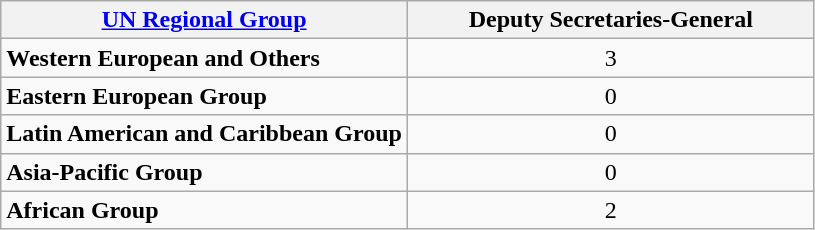<table class="wikitable">
<tr>
<th width=50%><a href='#'>UN Regional Group</a></th>
<th width=50%>Deputy Secretaries-General</th>
</tr>
<tr>
<td><strong>Western European and Others</strong></td>
<td align="center">3</td>
</tr>
<tr>
<td><strong>Eastern European Group</strong></td>
<td align="center">0</td>
</tr>
<tr>
<td><strong>Latin American and Caribbean Group</strong></td>
<td align="center">0</td>
</tr>
<tr>
<td><strong>Asia-Pacific Group</strong></td>
<td align="center">0</td>
</tr>
<tr>
<td><strong>African Group</strong></td>
<td align="center">2</td>
</tr>
</table>
